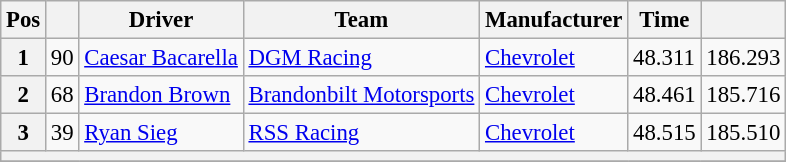<table class="wikitable" style="font-size:95%">
<tr>
<th>Pos</th>
<th></th>
<th>Driver</th>
<th>Team</th>
<th>Manufacturer</th>
<th>Time</th>
<th></th>
</tr>
<tr>
<th>1</th>
<td>90</td>
<td><a href='#'>Caesar Bacarella</a></td>
<td><a href='#'>DGM Racing</a></td>
<td><a href='#'>Chevrolet</a></td>
<td>48.311</td>
<td>186.293</td>
</tr>
<tr>
<th>2</th>
<td>68</td>
<td><a href='#'>Brandon Brown</a></td>
<td><a href='#'>Brandonbilt Motorsports</a></td>
<td><a href='#'>Chevrolet</a></td>
<td>48.461</td>
<td>185.716</td>
</tr>
<tr>
<th>3</th>
<td>39</td>
<td><a href='#'>Ryan Sieg</a></td>
<td><a href='#'>RSS Racing</a></td>
<td><a href='#'>Chevrolet</a></td>
<td>48.515</td>
<td>185.510</td>
</tr>
<tr>
<th colspan="7"></th>
</tr>
<tr>
</tr>
</table>
